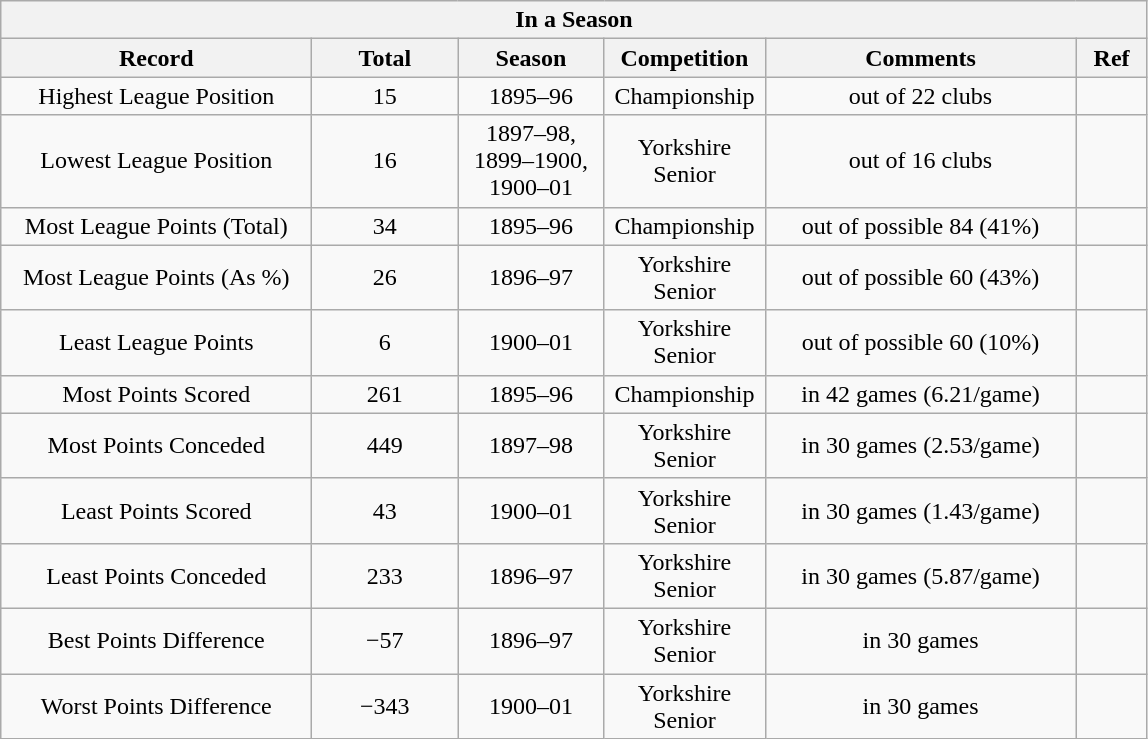<table class="wikitable" style="text-align:center;">
<tr>
<th colspan=7 abbr="Season">In a Season</th>
</tr>
<tr>
<th width=200 abbr="Record">Record</th>
<th width=90 abbr="Total">Total</th>
<th width=90 abbr="Season">Season</th>
<th width=100 abbr="Competition">Competition</th>
<th width=200 abbr="Comments">Comments</th>
<th width=40 abbr="Ref">Ref</th>
</tr>
<tr>
<td>Highest League Position</td>
<td>15</td>
<td>1895–96</td>
<td>Championship</td>
<td>out of 22 clubs</td>
<td></td>
</tr>
<tr>
<td>Lowest League Position</td>
<td>16</td>
<td>1897–98, 1899–1900, 1900–01</td>
<td>Yorkshire Senior</td>
<td>out of 16 clubs</td>
<td></td>
</tr>
<tr>
<td>Most League Points (Total)</td>
<td>34</td>
<td>1895–96</td>
<td>Championship</td>
<td>out of possible 84 (41%)</td>
<td></td>
</tr>
<tr>
<td>Most League Points (As %)</td>
<td>26</td>
<td>1896–97</td>
<td>Yorkshire Senior</td>
<td>out of possible 60 (43%)</td>
<td></td>
</tr>
<tr>
<td>Least League Points</td>
<td>6</td>
<td>1900–01</td>
<td>Yorkshire Senior</td>
<td>out of possible 60 (10%)</td>
<td></td>
</tr>
<tr>
<td>Most Points Scored</td>
<td>261</td>
<td>1895–96</td>
<td>Championship</td>
<td>in 42 games (6.21/game)</td>
<td></td>
</tr>
<tr>
<td>Most Points Conceded</td>
<td>449</td>
<td>1897–98</td>
<td>Yorkshire Senior</td>
<td>in 30 games (2.53/game)</td>
<td></td>
</tr>
<tr>
<td>Least Points Scored</td>
<td>43</td>
<td>1900–01</td>
<td>Yorkshire Senior</td>
<td>in 30 games (1.43/game)</td>
<td></td>
</tr>
<tr>
<td>Least Points Conceded</td>
<td>233</td>
<td>1896–97</td>
<td>Yorkshire Senior</td>
<td>in 30 games (5.87/game)</td>
<td></td>
</tr>
<tr>
<td>Best Points Difference</td>
<td>−57</td>
<td>1896–97</td>
<td>Yorkshire Senior</td>
<td>in 30 games</td>
<td></td>
</tr>
<tr>
<td>Worst Points Difference</td>
<td>−343</td>
<td>1900–01</td>
<td>Yorkshire Senior</td>
<td>in 30 games</td>
<td></td>
</tr>
</table>
